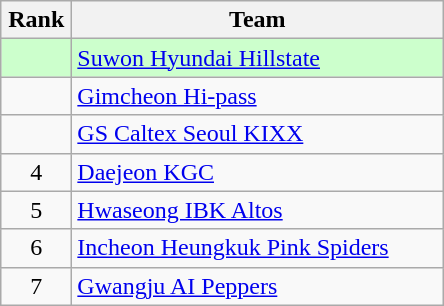<table class="wikitable" style="text-align: center;">
<tr>
<th width=40>Rank</th>
<th width=240>Team</th>
</tr>
<tr bgcolor=#ccffcc>
<td></td>
<td align=left><a href='#'> Suwon Hyundai Hillstate</a></td>
</tr>
<tr>
<td></td>
<td align=left><a href='#'>Gimcheon Hi-pass</a></td>
</tr>
<tr>
<td></td>
<td align=left><a href='#'>GS Caltex Seoul KIXX</a></td>
</tr>
<tr>
<td>4</td>
<td align=left><a href='#'>Daejeon KGC</a></td>
</tr>
<tr>
<td>5</td>
<td align=left><a href='#'>Hwaseong IBK Altos</a></td>
</tr>
<tr>
<td>6</td>
<td align=left><a href='#'>Incheon Heungkuk Pink Spiders</a></td>
</tr>
<tr>
<td>7</td>
<td align=left><a href='#'>Gwangju AI Peppers</a></td>
</tr>
</table>
